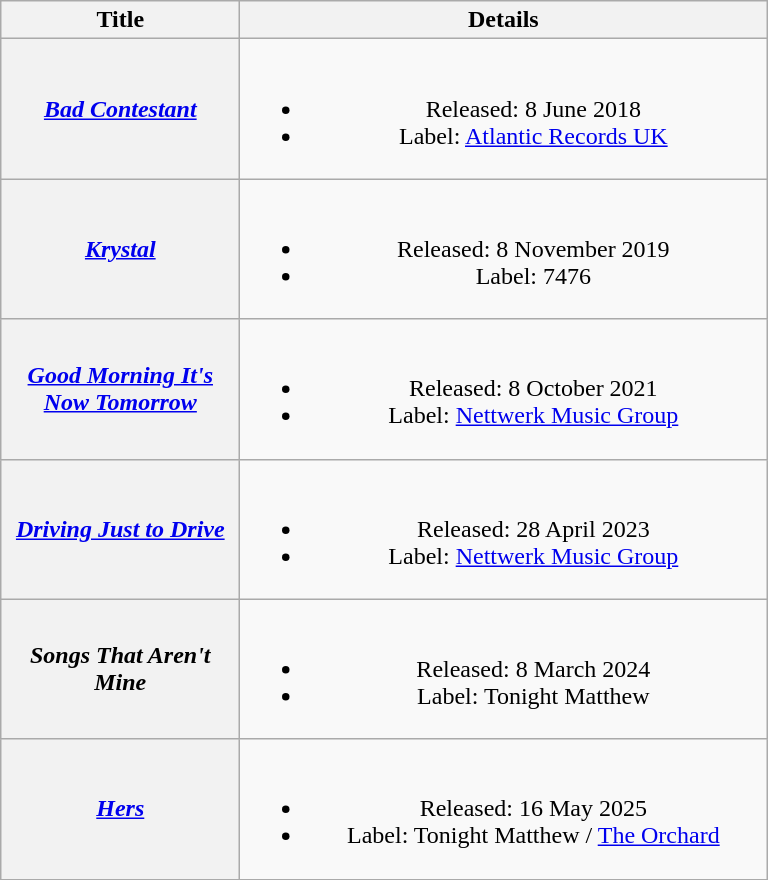<table class="wikitable plainrowheaders" style="text-align:center">
<tr>
<th scope="col" style="width:9.5em">Title</th>
<th scope="col" style="width:21.5em">Details</th>
</tr>
<tr>
<th scope="row"><em><a href='#'>Bad Contestant</a></em></th>
<td><br><ul><li>Released: 8 June 2018</li><li>Label: <a href='#'>Atlantic Records UK</a></li></ul></td>
</tr>
<tr>
<th scope="row"><em><a href='#'>Krystal</a></em></th>
<td><br><ul><li>Released: 8 November 2019</li><li>Label: 7476</li></ul></td>
</tr>
<tr>
<th scope="row"><em><a href='#'>Good Morning It's Now Tomorrow</a></em></th>
<td><br><ul><li>Released: 8 October 2021</li><li>Label: <a href='#'>Nettwerk Music Group</a></li></ul></td>
</tr>
<tr>
<th scope="row"><em><a href='#'>Driving Just to Drive</a></em></th>
<td><br><ul><li>Released: 28 April 2023</li><li>Label: <a href='#'>Nettwerk Music Group</a></li></ul></td>
</tr>
<tr>
<th scope="row"><em>Songs That Aren't Mine</em></th>
<td><br><ul><li>Released: 8 March 2024</li><li>Label: Tonight Matthew</li></ul></td>
</tr>
<tr>
<th scope="row"><em><a href='#'>Hers</a></em></th>
<td><br><ul><li>Released: 16 May 2025</li><li>Label: Tonight Matthew / <a href='#'>The Orchard</a></li></ul></td>
</tr>
</table>
